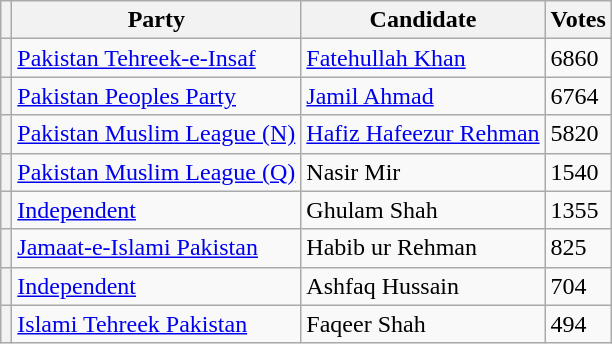<table class="wikitable">
<tr>
<th></th>
<th>Party</th>
<th>Candidate</th>
<th>Votes</th>
</tr>
<tr>
<th></th>
<td><a href='#'>Pakistan Tehreek-e-Insaf</a></td>
<td><a href='#'>Fatehullah Khan</a></td>
<td>6860</td>
</tr>
<tr>
<th></th>
<td><a href='#'>Pakistan Peoples Party</a></td>
<td><a href='#'>Jamil Ahmad</a></td>
<td>6764</td>
</tr>
<tr>
<th></th>
<td><a href='#'>Pakistan Muslim League (N)</a></td>
<td><a href='#'>Hafiz Hafeezur Rehman</a></td>
<td>5820</td>
</tr>
<tr>
<th></th>
<td><a href='#'>Pakistan Muslim League (Q)</a></td>
<td>Nasir Mir</td>
<td>1540</td>
</tr>
<tr>
<th></th>
<td><a href='#'>Independent</a></td>
<td>Ghulam Shah</td>
<td>1355</td>
</tr>
<tr>
<th></th>
<td><a href='#'>Jamaat-e-Islami Pakistan</a></td>
<td>Habib ur Rehman</td>
<td>825</td>
</tr>
<tr>
<th></th>
<td><a href='#'>Independent</a></td>
<td>Ashfaq Hussain</td>
<td>704</td>
</tr>
<tr>
<th></th>
<td><a href='#'>Islami Tehreek Pakistan</a></td>
<td>Faqeer Shah</td>
<td>494</td>
</tr>
</table>
